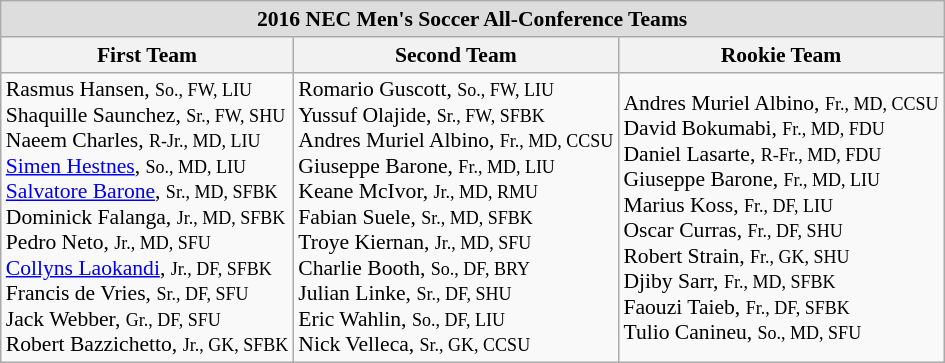<table class="wikitable" style="white-space:nowrap; font-size:90%;">
<tr>
<td colspan="7" style="text-align:center; background:#ddd;"><strong>2016 NEC Men's Soccer All-Conference Teams</strong></td>
</tr>
<tr>
<th>First Team</th>
<th>Second Team</th>
<th>Rookie Team</th>
</tr>
<tr>
<td>Rasmus Hansen, <small>So., FW, LIU</small><br>Shaquille Saunchez, <small>Sr., FW, SHU</small><br>Naeem Charles, <small>R-Jr., MD, LIU</small><br><a href='#'>Simen Hestnes</a>, <small>So., MD, LIU</small><br><a href='#'>Salvatore Barone</a>, <small>Sr., MD, SFBK</small><br>Dominick Falanga, <small>Jr., MD, SFBK</small><br>Pedro Neto, <small>Jr., MD, SFU</small><br><a href='#'>Collyns Laokandi</a>, <small>Jr., DF, SFBK</small><br>Francis de Vries, <small>Sr., DF, SFU</small><br>Jack Webber, <small>Gr., DF, SFU</small><br>Robert Bazzichetto, <small>Jr., GK, SFBK</small></td>
<td>Romario Guscott, <small>So., FW, LIU</small><br>Yussuf Olajide, <small>Sr., FW, SFBK</small><br>Andres Muriel Albino, <small>Fr., MD, CCSU</small><br>Giuseppe Barone, <small>Fr., MD, LIU</small><br>Keane McIvor, <small>Jr., MD, RMU</small><br>Fabian Suele, <small>Sr., MD, SFBK</small><br>Troye Kiernan, <small>Jr., MD, SFU</small><br>Charlie Booth, <small>So., DF, BRY</small><br>Julian Linke, <small>Sr., DF, SHU</small><br>Eric Wahlin, <small>So., DF, LIU</small><br>Nick Velleca, <small>Sr., GK, CCSU</small></td>
<td>Andres Muriel Albino, <small>Fr., MD, CCSU</small><br>David Bokumabi, <small>Fr., MD, FDU</small><br>Daniel Lasarte, <small>R-Fr., MD, FDU</small><br>Giuseppe Barone, <small>Fr., MD, LIU</small><br>Marius Koss, <small>Fr., DF, LIU</small><br>Oscar Curras, <small>Fr., DF, SHU</small><br>Robert Strain, <small>Fr., GK, SHU</small><br>Djiby Sarr, <small>Fr., MD, SFBK</small><br>Faouzi Taieb, <small>Fr., DF, SFBK</small><br>Tulio Canineu, <small>So., MD, SFU</small></td>
</tr>
</table>
